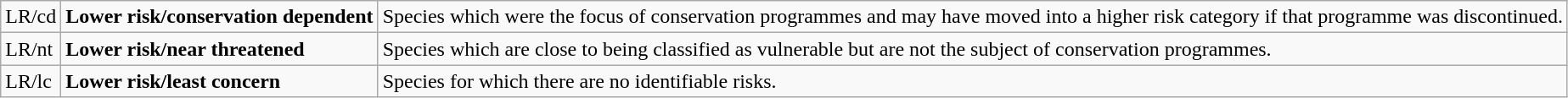<table class="wikitable" style="text-align:left">
<tr>
<td>LR/cd</td>
<td><strong>Lower risk/conservation dependent</strong></td>
<td>Species which were the focus of conservation programmes and may have moved into a higher risk category if that programme was discontinued.</td>
</tr>
<tr>
<td>LR/nt</td>
<td><strong>Lower risk/near threatened</strong></td>
<td>Species which are close to being classified as vulnerable but are not the subject of conservation programmes.</td>
</tr>
<tr>
<td>LR/lc</td>
<td><strong>Lower risk/least concern</strong></td>
<td>Species for which there are no identifiable risks.</td>
</tr>
</table>
